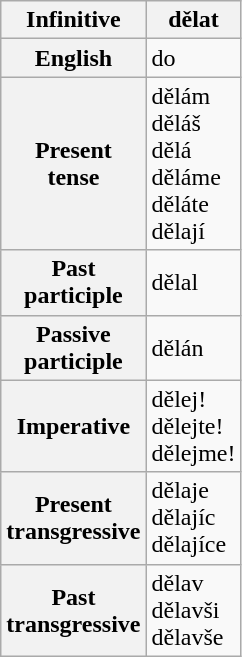<table class=wikitable>
<tr>
<th>Infinitive</th>
<th>dělat</th>
</tr>
<tr>
<th>English</th>
<td>do</td>
</tr>
<tr>
<th>Present<br>tense</th>
<td>dělám<br>děláš<br>dělá<br>děláme<br>děláte<br>dělají</td>
</tr>
<tr>
<th>Past<br>participle</th>
<td>dělal</td>
</tr>
<tr>
<th>Passive<br>participle</th>
<td>dělán</td>
</tr>
<tr>
<th>Imperative</th>
<td>dělej!<br>dělejte!<br>dělejme!</td>
</tr>
<tr>
<th>Present<br>transgressive</th>
<td>dělaje<br>dělajíc<br>dělajíce</td>
</tr>
<tr>
<th>Past<br>transgressive</th>
<td>dělav<br>dělavši<br>dělavše</td>
</tr>
</table>
